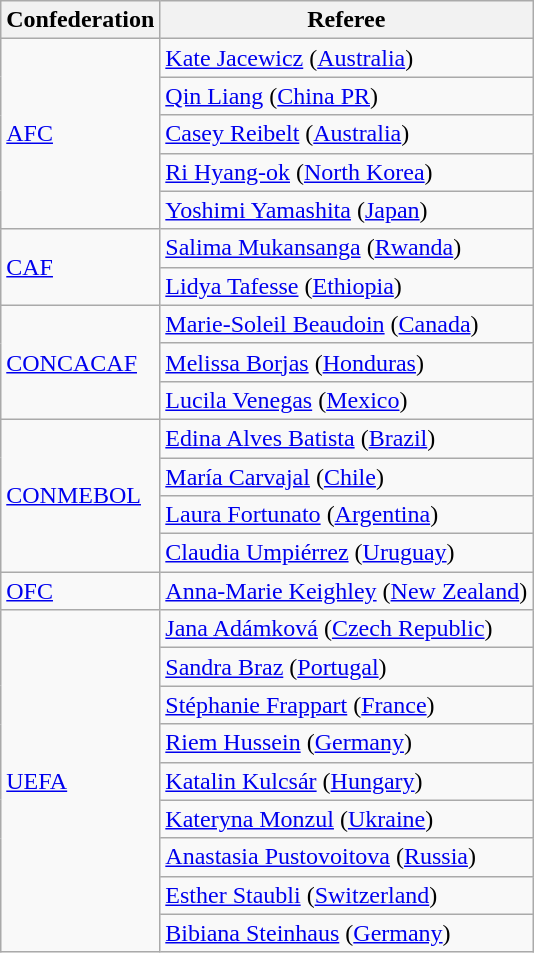<table class="wikitable">
<tr>
<th>Confederation</th>
<th>Referee</th>
</tr>
<tr>
<td rowspan="5"><a href='#'>AFC</a></td>
<td><a href='#'>Kate Jacewicz</a> (<a href='#'>Australia</a>)</td>
</tr>
<tr>
<td><a href='#'>Qin Liang</a> (<a href='#'>China PR</a>)</td>
</tr>
<tr>
<td><a href='#'>Casey Reibelt</a> (<a href='#'>Australia</a>)</td>
</tr>
<tr>
<td><a href='#'>Ri Hyang-ok</a> (<a href='#'>North Korea</a>)</td>
</tr>
<tr>
<td><a href='#'>Yoshimi Yamashita</a> (<a href='#'>Japan</a>)</td>
</tr>
<tr>
<td rowspan="2"><a href='#'>CAF</a></td>
<td><a href='#'>Salima Mukansanga</a> (<a href='#'>Rwanda</a>)</td>
</tr>
<tr>
<td><a href='#'>Lidya Tafesse</a> (<a href='#'>Ethiopia</a>)</td>
</tr>
<tr>
<td rowspan="3"><a href='#'>CONCACAF</a></td>
<td><a href='#'>Marie-Soleil Beaudoin</a> (<a href='#'>Canada</a>)</td>
</tr>
<tr>
<td><a href='#'>Melissa Borjas</a> (<a href='#'>Honduras</a>)</td>
</tr>
<tr>
<td><a href='#'>Lucila Venegas</a> (<a href='#'>Mexico</a>)</td>
</tr>
<tr>
<td rowspan="4"><a href='#'>CONMEBOL</a></td>
<td><a href='#'>Edina Alves Batista</a> (<a href='#'>Brazil</a>)</td>
</tr>
<tr>
<td><a href='#'>María Carvajal</a> (<a href='#'>Chile</a>)</td>
</tr>
<tr>
<td><a href='#'>Laura Fortunato</a> (<a href='#'>Argentina</a>)</td>
</tr>
<tr>
<td><a href='#'>Claudia Umpiérrez</a> (<a href='#'>Uruguay</a>)</td>
</tr>
<tr>
<td rowspan="1"><a href='#'>OFC</a></td>
<td><a href='#'>Anna-Marie Keighley</a> (<a href='#'>New Zealand</a>)</td>
</tr>
<tr>
<td rowspan="9"><a href='#'>UEFA</a></td>
<td><a href='#'>Jana Adámková</a> (<a href='#'>Czech Republic</a>)</td>
</tr>
<tr>
<td><a href='#'>Sandra Braz</a> (<a href='#'>Portugal</a>)</td>
</tr>
<tr>
<td><a href='#'>Stéphanie Frappart</a> (<a href='#'>France</a>)</td>
</tr>
<tr>
<td><a href='#'>Riem Hussein</a> (<a href='#'>Germany</a>)</td>
</tr>
<tr>
<td><a href='#'>Katalin Kulcsár</a> (<a href='#'>Hungary</a>)</td>
</tr>
<tr>
<td><a href='#'>Kateryna Monzul</a> (<a href='#'>Ukraine</a>)</td>
</tr>
<tr>
<td><a href='#'>Anastasia Pustovoitova</a> (<a href='#'>Russia</a>)</td>
</tr>
<tr>
<td><a href='#'>Esther Staubli</a> (<a href='#'>Switzerland</a>)</td>
</tr>
<tr>
<td><a href='#'>Bibiana Steinhaus</a> (<a href='#'>Germany</a>)</td>
</tr>
</table>
